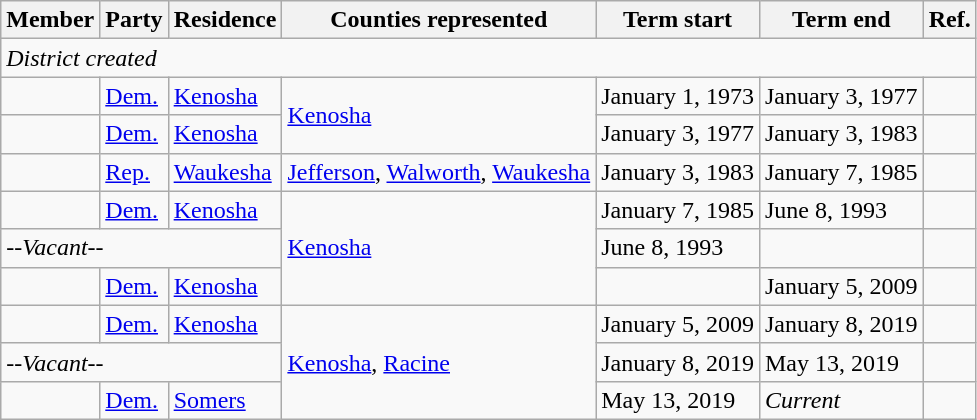<table class="wikitable">
<tr>
<th>Member</th>
<th>Party</th>
<th>Residence</th>
<th>Counties represented</th>
<th>Term start</th>
<th>Term end</th>
<th>Ref.</th>
</tr>
<tr>
<td colspan="7"><em>District created</em></td>
</tr>
<tr>
<td></td>
<td><a href='#'>Dem.</a></td>
<td><a href='#'>Kenosha</a></td>
<td rowspan="2"><a href='#'>Kenosha</a></td>
<td>January 1, 1973</td>
<td>January 3, 1977</td>
<td></td>
</tr>
<tr>
<td></td>
<td><a href='#'>Dem.</a></td>
<td><a href='#'>Kenosha</a></td>
<td>January 3, 1977</td>
<td>January 3, 1983</td>
<td></td>
</tr>
<tr>
<td></td>
<td><a href='#'>Rep.</a></td>
<td><a href='#'>Waukesha</a></td>
<td><a href='#'>Jefferson</a>, <a href='#'>Walworth</a>, <a href='#'>Waukesha</a></td>
<td>January 3, 1983</td>
<td>January 7, 1985</td>
<td></td>
</tr>
<tr>
<td></td>
<td><a href='#'>Dem.</a></td>
<td><a href='#'>Kenosha</a></td>
<td rowspan="4"><a href='#'>Kenosha</a></td>
<td>January 7, 1985</td>
<td>June 8, 1993</td>
<td></td>
</tr>
<tr>
<td colspan="3"><em>--Vacant--</em></td>
<td>June 8, 1993</td>
<td></td>
<td></td>
</tr>
<tr>
<td></td>
<td><a href='#'>Dem.</a></td>
<td><a href='#'>Kenosha</a></td>
<td></td>
<td>January 5, 2009</td>
<td></td>
</tr>
<tr>
<td rowspan="2"></td>
<td rowspan="2" ><a href='#'>Dem.</a></td>
<td rowspan="2"><a href='#'>Kenosha</a></td>
<td rowspan="2">January 5, 2009</td>
<td rowspan="2">January 8, 2019</td>
<td rowspan="2"></td>
</tr>
<tr>
<td rowspan="3"><a href='#'>Kenosha</a>, <a href='#'>Racine</a></td>
</tr>
<tr>
<td colspan="3"><em>--Vacant--</em></td>
<td>January 8, 2019</td>
<td>May 13, 2019</td>
<td></td>
</tr>
<tr>
<td></td>
<td><a href='#'>Dem.</a></td>
<td><a href='#'>Somers</a></td>
<td>May 13, 2019</td>
<td><em>Current</em></td>
<td></td>
</tr>
</table>
